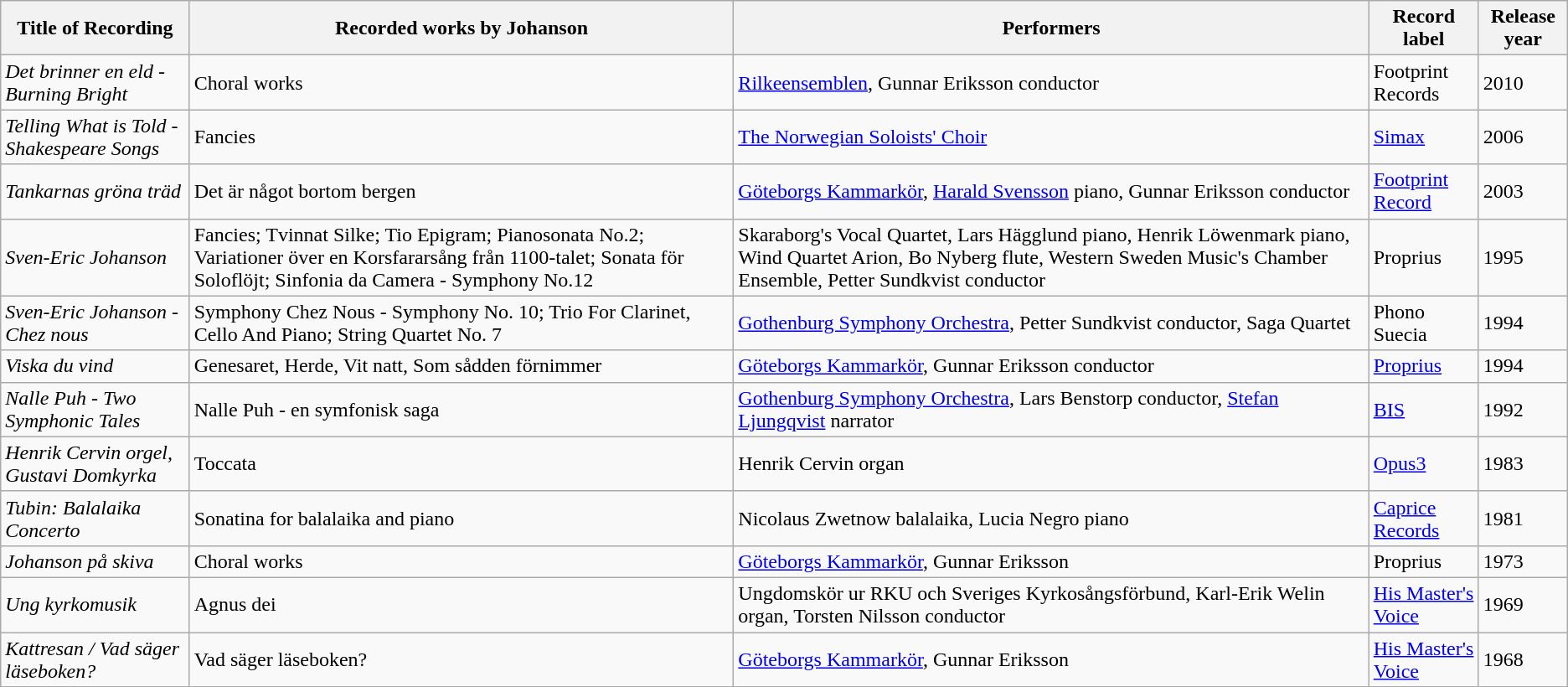<table class="wikitable">
<tr>
<th>Title of Recording</th>
<th>Recorded works by Johanson</th>
<th>Performers</th>
<th>Record label</th>
<th>Release year</th>
</tr>
<tr>
<td><em>Det brinner en eld - Burning Bright</em></td>
<td>Choral works</td>
<td><a href='#'>Rilkeensemblen</a>, Gunnar Eriksson conductor</td>
<td>Footprint Records</td>
<td>2010</td>
</tr>
<tr>
<td><em>Telling What is Told - Shakespeare Songs</em></td>
<td>Fancies</td>
<td><a href='#'>The Norwegian Soloists' Choir</a></td>
<td><a href='#'>Simax</a></td>
<td>2006</td>
</tr>
<tr>
<td><em>Tankarnas gröna träd</em></td>
<td>Det är något bortom bergen</td>
<td><a href='#'>Göteborgs Kammarkör</a>, <a href='#'>Harald Svensson</a> piano, Gunnar Eriksson conductor</td>
<td><a href='#'>Footprint Record</a></td>
<td>2003</td>
</tr>
<tr>
<td><em>Sven-Eric Johanson</em></td>
<td>Fancies; Tvinnat Silke; Tio Epigram; Pianosonata No.2; Variationer över en Korsfararsång från 1100-talet; Sonata för Soloflöjt; Sinfonia da Camera - Symphony No.12</td>
<td>Skaraborg's Vocal Quartet, Lars Hägglund piano, Henrik Löwenmark piano, Wind Quartet Arion, Bo Nyberg flute, Western Sweden Music's Chamber Ensemble, Petter Sundkvist conductor</td>
<td>Proprius</td>
<td>1995</td>
</tr>
<tr>
<td><em>Sven-Eric Johanson - Chez nous</em></td>
<td>Symphony Chez Nous - Symphony No. 10; Trio For Clarinet, Cello And Piano; String Quartet No. 7</td>
<td><a href='#'>Gothenburg Symphony Orchestra</a>, Petter Sundkvist conductor, Saga Quartet</td>
<td>Phono Suecia</td>
<td>1994</td>
</tr>
<tr>
<td><em>Viska du vind</em></td>
<td>Genesaret, Herde, Vit natt, Som sådden förnimmer</td>
<td><a href='#'>Göteborgs Kammarkör</a>, Gunnar Eriksson conductor</td>
<td><a href='#'>Proprius</a></td>
<td>1994</td>
</tr>
<tr>
<td><em>Nalle Puh - Two Symphonic Tales</em></td>
<td>Nalle Puh - en symfonisk saga</td>
<td><a href='#'>Gothenburg Symphony Orchestra</a>, Lars Benstorp conductor, <a href='#'>Stefan Ljungqvist</a> narrator</td>
<td><a href='#'>BIS</a></td>
<td>1992</td>
</tr>
<tr>
<td><em>Henrik Cervin orgel, Gustavi Domkyrka</em></td>
<td>Toccata</td>
<td>Henrik Cervin organ</td>
<td><a href='#'>Opus3</a></td>
<td>1983</td>
</tr>
<tr>
<td><em>Tubin: Balalaika Concerto</em></td>
<td>Sonatina for balalaika and piano</td>
<td>Nicolaus Zwetnow balalaika, Lucia Negro piano</td>
<td><a href='#'>Caprice Records</a></td>
<td>1981</td>
</tr>
<tr>
<td><em>Johanson på skiva</em></td>
<td>Choral works</td>
<td><a href='#'>Göteborgs Kammarkör</a>, Gunnar Eriksson</td>
<td>Proprius</td>
<td>1973</td>
</tr>
<tr>
<td><em>Ung kyrkomusik</em></td>
<td>Agnus dei</td>
<td>Ungdomskör ur RKU och Sveriges Kyrkosångsförbund, Karl-Erik Welin organ, Torsten Nilsson conductor</td>
<td><a href='#'>His Master's Voice</a></td>
<td>1969</td>
</tr>
<tr>
<td><em>Kattresan / Vad säger läseboken?</em></td>
<td>Vad säger läseboken?</td>
<td><a href='#'>Göteborgs Kammarkör</a>, Gunnar Eriksson</td>
<td><a href='#'>His Master's Voice</a></td>
<td>1968</td>
</tr>
</table>
